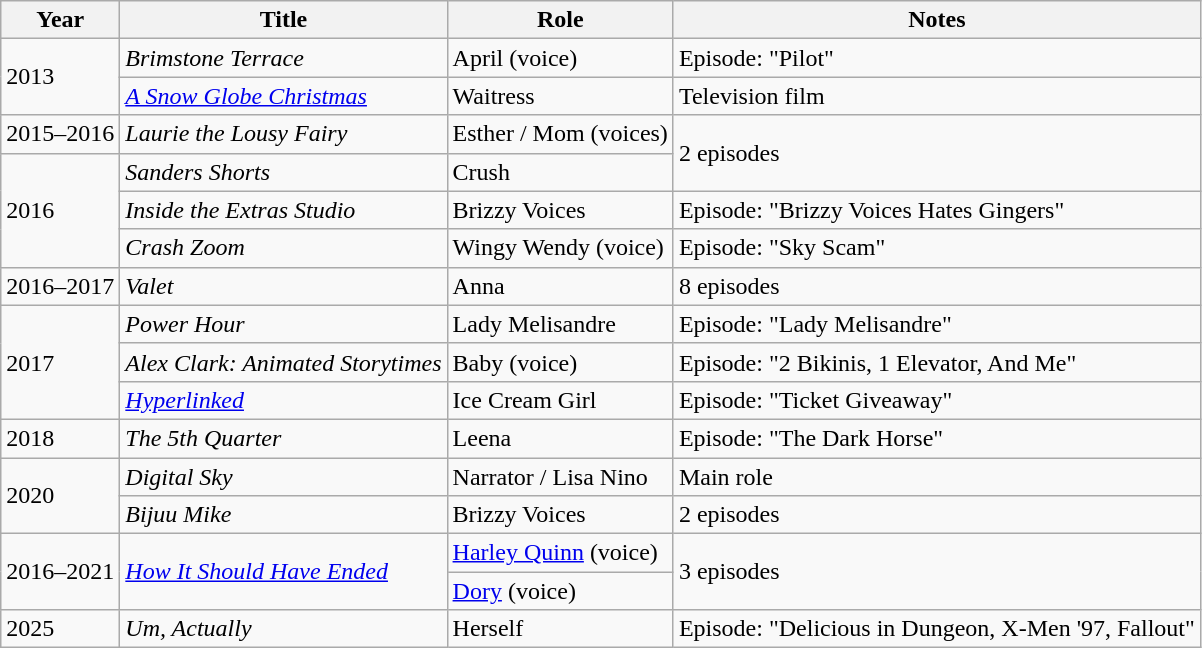<table class="wikitable sortable">
<tr>
<th><strong>Year</strong></th>
<th><strong>Title</strong></th>
<th><strong>Role</strong></th>
<th>Notes</th>
</tr>
<tr>
<td rowspan="2">2013</td>
<td><em>Brimstone Terrace</em></td>
<td>April (voice)</td>
<td>Episode: "Pilot"</td>
</tr>
<tr>
<td><em><a href='#'>A Snow Globe Christmas</a></em></td>
<td>Waitress</td>
<td>Television film</td>
</tr>
<tr>
<td>2015–2016</td>
<td><em>Laurie the Lousy Fairy</em></td>
<td>Esther / Mom (voices)</td>
<td rowspan="2">2 episodes</td>
</tr>
<tr>
<td rowspan="3">2016</td>
<td><em>Sanders Shorts</em></td>
<td>Crush</td>
</tr>
<tr>
<td><em>Inside the Extras Studio</em></td>
<td>Brizzy Voices</td>
<td>Episode: "Brizzy Voices Hates Gingers"</td>
</tr>
<tr>
<td><em>Crash Zoom</em></td>
<td>Wingy Wendy (voice)</td>
<td>Episode: "Sky Scam"</td>
</tr>
<tr>
<td>2016–2017</td>
<td><em>Valet</em></td>
<td>Anna</td>
<td>8 episodes</td>
</tr>
<tr>
<td rowspan="3">2017</td>
<td><em>Power Hour</em></td>
<td>Lady Melisandre</td>
<td>Episode: "Lady Melisandre"</td>
</tr>
<tr>
<td><em>Alex Clark: Animated Storytimes</em></td>
<td>Baby (voice)</td>
<td>Episode: "2 Bikinis, 1 Elevator, And Me"</td>
</tr>
<tr>
<td><em><a href='#'>Hyperlinked</a></em></td>
<td>Ice Cream Girl</td>
<td>Episode: "Ticket Giveaway"</td>
</tr>
<tr>
<td>2018</td>
<td><em>The 5th Quarter</em></td>
<td>Leena</td>
<td>Episode: "The Dark Horse"</td>
</tr>
<tr>
<td rowspan="2">2020</td>
<td><em>Digital Sky</em></td>
<td>Narrator / Lisa Nino</td>
<td>Main role</td>
</tr>
<tr>
<td><em>Bijuu Mike</em></td>
<td>Brizzy Voices</td>
<td>2 episodes</td>
</tr>
<tr>
<td rowspan="2">2016–2021</td>
<td rowspan="2"><em><a href='#'>How It Should Have Ended</a></em></td>
<td><a href='#'>Harley Quinn</a> (voice)</td>
<td rowspan="2">3 episodes</td>
</tr>
<tr>
<td><a href='#'>Dory</a> (voice)</td>
</tr>
<tr>
<td>2025</td>
<td><em>Um, Actually</em></td>
<td>Herself</td>
<td>Episode: "Delicious in Dungeon, X-Men '97, Fallout"</td>
</tr>
</table>
